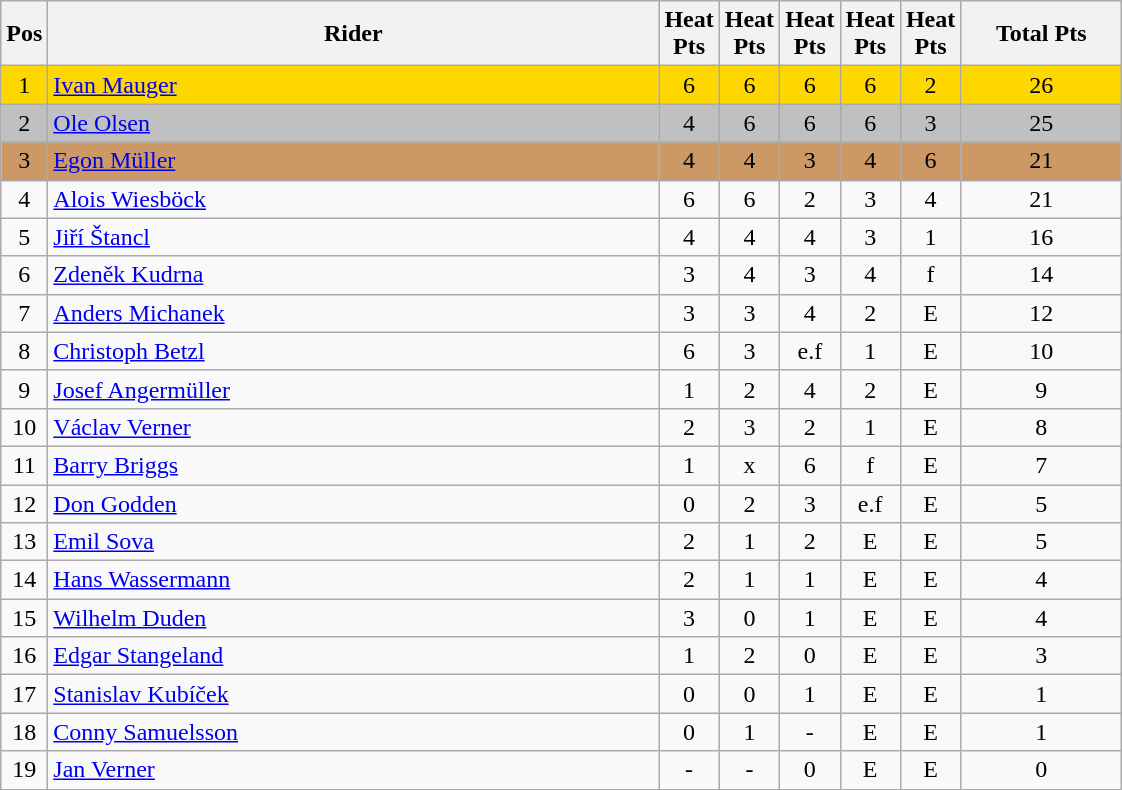<table class="wikitable" style="font-size: 100%">
<tr>
<th width=20>Pos</th>
<th width=400>Rider</th>
<th width=20>Heat Pts</th>
<th width=20>Heat Pts</th>
<th width=20>Heat Pts</th>
<th width=20>Heat Pts</th>
<th width=20>Heat Pts</th>
<th width=100>Total Pts</th>
</tr>
<tr align=center style="background-color: gold;">
<td>1</td>
<td align="left"> <a href='#'>Ivan Mauger</a></td>
<td>6</td>
<td>6</td>
<td>6</td>
<td>6</td>
<td>2</td>
<td>26</td>
</tr>
<tr align=center style="background-color: silver;">
<td>2</td>
<td align="left"> <a href='#'>Ole Olsen</a></td>
<td>4</td>
<td>6</td>
<td>6</td>
<td>6</td>
<td>3</td>
<td>25</td>
</tr>
<tr align=center style="background-color: #cc9966;">
<td>3</td>
<td align="left"> <a href='#'>Egon Müller</a></td>
<td>4</td>
<td>4</td>
<td>3</td>
<td>4</td>
<td>6</td>
<td>21</td>
</tr>
<tr align=center>
<td>4</td>
<td align="left"> <a href='#'>Alois Wiesböck</a></td>
<td>6</td>
<td>6</td>
<td>2</td>
<td>3</td>
<td>4</td>
<td>21</td>
</tr>
<tr align=center>
<td>5</td>
<td align="left"> <a href='#'>Jiří Štancl</a></td>
<td>4</td>
<td>4</td>
<td>4</td>
<td>3</td>
<td>1</td>
<td>16</td>
</tr>
<tr align=center>
<td>6</td>
<td align="left"> <a href='#'>Zdeněk Kudrna</a></td>
<td>3</td>
<td>4</td>
<td>3</td>
<td>4</td>
<td>f</td>
<td>14</td>
</tr>
<tr align=center>
<td>7</td>
<td align="left"> <a href='#'>Anders Michanek</a></td>
<td>3</td>
<td>3</td>
<td>4</td>
<td>2</td>
<td>E</td>
<td>12</td>
</tr>
<tr align=center>
<td>8</td>
<td align="left"> <a href='#'>Christoph Betzl</a></td>
<td>6</td>
<td>3</td>
<td>e.f</td>
<td>1</td>
<td>E</td>
<td>10</td>
</tr>
<tr align=center>
<td>9</td>
<td align="left"> <a href='#'>Josef Angermüller</a></td>
<td>1</td>
<td>2</td>
<td>4</td>
<td>2</td>
<td>E</td>
<td>9</td>
</tr>
<tr align=center>
<td>10</td>
<td align="left"> <a href='#'>Václav Verner</a></td>
<td>2</td>
<td>3</td>
<td>2</td>
<td>1</td>
<td>E</td>
<td>8</td>
</tr>
<tr align=center>
<td>11</td>
<td align="left"> <a href='#'>Barry Briggs</a></td>
<td>1</td>
<td>x</td>
<td>6</td>
<td>f</td>
<td>E</td>
<td>7</td>
</tr>
<tr align=center>
<td>12</td>
<td align="left"> <a href='#'>Don Godden</a></td>
<td>0</td>
<td>2</td>
<td>3</td>
<td>e.f</td>
<td>E</td>
<td>5</td>
</tr>
<tr align=center>
<td>13</td>
<td align="left"> <a href='#'>Emil Sova</a></td>
<td>2</td>
<td>1</td>
<td>2</td>
<td>E</td>
<td>E</td>
<td>5</td>
</tr>
<tr align=center>
<td>14</td>
<td align="left"> <a href='#'>Hans Wassermann </a></td>
<td>2</td>
<td>1</td>
<td>1</td>
<td>E</td>
<td>E</td>
<td>4</td>
</tr>
<tr align=center>
<td>15</td>
<td align="left"> <a href='#'>Wilhelm Duden</a></td>
<td>3</td>
<td>0</td>
<td>1</td>
<td>E</td>
<td>E</td>
<td>4</td>
</tr>
<tr align=center>
<td>16</td>
<td align="left"> <a href='#'>Edgar Stangeland</a></td>
<td>1</td>
<td>2</td>
<td>0</td>
<td>E</td>
<td>E</td>
<td>3</td>
</tr>
<tr align=center>
<td>17</td>
<td align="left"> <a href='#'>Stanislav Kubíček</a></td>
<td>0</td>
<td>0</td>
<td>1</td>
<td>E</td>
<td>E</td>
<td>1</td>
</tr>
<tr align=center>
<td>18</td>
<td align="left"> <a href='#'>Conny Samuelsson</a></td>
<td>0</td>
<td>1</td>
<td>-</td>
<td>E</td>
<td>E</td>
<td>1</td>
</tr>
<tr align=center>
<td>19</td>
<td align="left"> <a href='#'>Jan Verner</a></td>
<td>-</td>
<td>-</td>
<td>0</td>
<td>E</td>
<td>E</td>
<td>0</td>
</tr>
</table>
